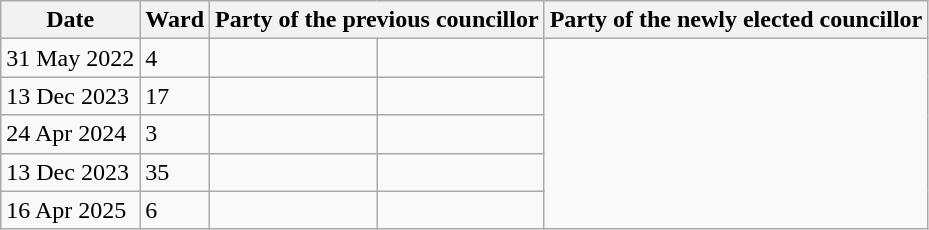<table class="wikitable">
<tr>
<th>Date</th>
<th>Ward</th>
<th colspan=2>Party of the previous councillor</th>
<th colspan=2>Party of the newly elected councillor</th>
</tr>
<tr>
<td>31 May 2022</td>
<td>4</td>
<td></td>
<td></td>
</tr>
<tr>
<td>13 Dec 2023</td>
<td>17</td>
<td></td>
<td></td>
</tr>
<tr>
<td>24 Apr 2024</td>
<td>3</td>
<td></td>
<td></td>
</tr>
<tr>
<td>13 Dec 2023</td>
<td>35</td>
<td></td>
<td></td>
</tr>
<tr>
<td>16 Apr 2025</td>
<td>6</td>
<td></td>
<td></td>
</tr>
</table>
